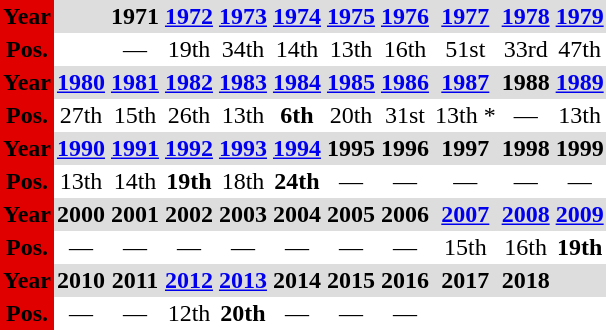<table class="toccolours" border="0" cellpadding="2" cellspacing="0" align="left" style="margin:0.5em;">
<tr>
<th align=center style="background-color: #E00000;"><span>Year</span></th>
<th align=center style="background-color: #ddd;"></th>
<th align=center style="background-color: #ddd;">1971</th>
<th align=center style="background-color: #ddd;"><a href='#'>1972</a></th>
<th align=center style="background-color: #ddd;"><a href='#'>1973</a></th>
<th align=center style="background-color: #ddd;"><a href='#'>1974</a></th>
<th align=center style="background-color: #ddd;"><a href='#'>1975</a></th>
<th align=center style="background-color: #ddd;"><a href='#'>1976</a></th>
<th align=center style="background-color: #ddd;"><a href='#'>1977</a></th>
<th align=center style="background-color: #ddd;"><a href='#'>1978</a></th>
<th align=center style="background-color: #ddd;"><a href='#'>1979</a></th>
</tr>
<tr>
<th align=center style="background-color: #E00000;"><span>Pos.</span></th>
<td align="center"></td>
<td align="center">—</td>
<td align="center">19th</td>
<td align="center">34th</td>
<td align="center">14th</td>
<td align="center">13th</td>
<td align="center">16th</td>
<td align="center">51st</td>
<td align="center">33rd</td>
<td align="center">47th</td>
</tr>
<tr>
<th align=center style="background-color: #E00000;"><span>Year</span></th>
<th align=center style="background-color: #ddd;"><a href='#'>1980</a></th>
<th align=center style="background-color: #ddd;"><a href='#'>1981</a></th>
<th align=center style="background-color: #ddd;"><a href='#'>1982</a></th>
<th align=center style="background-color: #ddd;"><a href='#'>1983</a></th>
<th align=center style="background-color: #ddd;"><a href='#'>1984</a></th>
<th align=center style="background-color: #ddd;"><a href='#'>1985</a></th>
<th align=center style="background-color: #ddd;"><a href='#'>1986</a></th>
<th align=center style="background-color: #ddd;"><a href='#'>1987</a></th>
<th align=center style="background-color: #ddd;">1988</th>
<th align=center style="background-color: #ddd;"><a href='#'>1989</a></th>
</tr>
<tr>
<th align=center style="background-color: #E00000;"><span>Pos.</span></th>
<td align="center">27th</td>
<td align="center">15th</td>
<td align="center">26th</td>
<td align="center">13th</td>
<td align="center"><strong>6th</strong></td>
<td align="center">20th</td>
<td align="center">31st</td>
<td align="center">13th *</td>
<td align="center">—</td>
<td align="center">13th</td>
</tr>
<tr>
<th align=center style="background-color: #E00000;"><span>Year</span></th>
<th align=center style="background-color: #ddd;"><a href='#'>1990</a></th>
<th align=center style="background-color: #ddd;"><a href='#'>1991</a></th>
<th align=center style="background-color: #ddd;"><a href='#'>1992</a></th>
<th align=center style="background-color: #ddd;"><a href='#'>1993</a></th>
<th align=center style="background-color: #ddd;"><a href='#'>1994</a></th>
<th align=center style="background-color: #ddd;">1995</th>
<th align=center style="background-color: #ddd;">1996</th>
<th align=center style="background-color: #ddd;">1997</th>
<th align=center style="background-color: #ddd;">1998</th>
<th align=center style="background-color: #ddd;">1999</th>
</tr>
<tr>
<th align=center style="background-color: #E00000;"><span>Pos.</span></th>
<td align="center">13th</td>
<td align="center">14th</td>
<td align="center"><span><strong>19th</strong></span></td>
<td align="center">18th</td>
<td align="center"><span><strong>24th</strong></span></td>
<td align="center">—</td>
<td align="center">—</td>
<td align="center">—</td>
<td align="center">—</td>
<td align="center">—</td>
</tr>
<tr>
<th align=center style="background-color: #E00000;"><span>Year</span></th>
<th align=center style="background-color: #ddd;">2000</th>
<th align=center style="background-color: #ddd;">2001</th>
<th align=center style="background-color: #ddd;">2002</th>
<th align=center style="background-color: #ddd;">2003</th>
<th align=center style="background-color: #ddd;">2004</th>
<th align=center style="background-color: #ddd;">2005</th>
<th align=center style="background-color: #ddd;">2006</th>
<th align=center style="background-color: #ddd;"><a href='#'>2007</a></th>
<th align=center style="background-color: #ddd;"><a href='#'>2008</a></th>
<th align=center style="background-color: #ddd;"><a href='#'>2009</a></th>
</tr>
<tr>
<th align=center style="background-color: #E00000;"><span>Pos.</span></th>
<td align="center">—</td>
<td align="center">—</td>
<td align="center">—</td>
<td align="center">—</td>
<td align="center">—</td>
<td align="center">—</td>
<td align="center">—</td>
<td align="center">15th</td>
<td align="center">16th</td>
<td align="center"><span><strong>19th</strong></span></td>
</tr>
<tr>
<th align=center style="background-color: #E00000;"><span>Year</span></th>
<th align=center style="background-color: #ddd;">2010</th>
<th align=center style="background-color: #ddd;">2011</th>
<th align=center style="background-color: #ddd;"><a href='#'>2012</a></th>
<th align=center style="background-color: #ddd;"><a href='#'>2013</a></th>
<th align=center style="background-color: #ddd;">2014</th>
<th align=center style="background-color: #ddd;">2015</th>
<th align=center style="background-color: #ddd;">2016</th>
<th align=center style="background-color: #ddd;">2017</th>
<th align=center style="background-color: #ddd;">2018</th>
<th align=center style="background-color: #ddd;"></th>
</tr>
<tr>
<th align=center style="background-color: #E00000;"><span>Pos.</span></th>
<td align="center">—</td>
<td align="center">—</td>
<td align="center">12th</td>
<td align="center"><span><strong>20th</strong></span></td>
<td align="center">—</td>
<td align="center">—</td>
<td align="center">—</td>
<td align="center"></td>
<td align="center"></td>
<td align="center"></td>
</tr>
</table>
